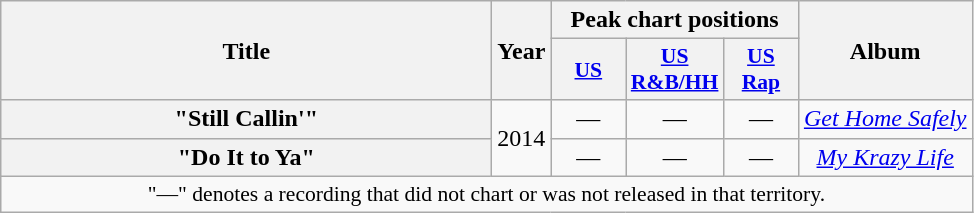<table class="wikitable plainrowheaders" style="text-align:center;">
<tr>
<th scope="col" rowspan="2" style="width:20em;">Title</th>
<th scope="col" rowspan="2">Year</th>
<th scope="col" colspan="3">Peak chart positions</th>
<th scope="col" rowspan="2">Album</th>
</tr>
<tr>
<th style="width:3em;font-size:90%;"><a href='#'>US</a></th>
<th style="width:3em;font-size:90%;"><a href='#'>US<br>R&B/HH</a></th>
<th style="width:3em;font-size:90%;"><a href='#'>US<br>Rap</a></th>
</tr>
<tr>
<th scope="row">"Still Callin'"<br></th>
<td rowspan="2">2014</td>
<td>—</td>
<td>—</td>
<td>—</td>
<td><em><a href='#'>Get Home Safely</a></em></td>
</tr>
<tr>
<th scope="row">"Do It to Ya"<br></th>
<td>—</td>
<td>—</td>
<td>—</td>
<td><em><a href='#'>My Krazy Life</a></em></td>
</tr>
<tr>
<td colspan="6" style="font-size:90%">"—" denotes a recording that did not chart or was not released in that territory.</td>
</tr>
</table>
